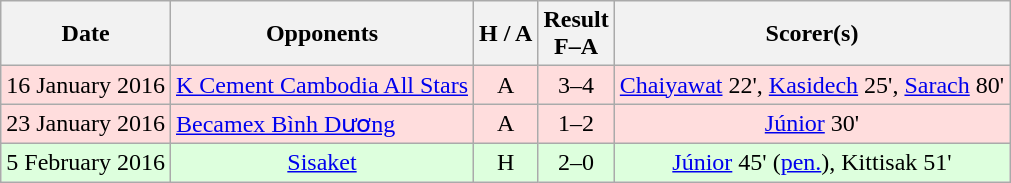<table class="wikitable" style="text-align:center">
<tr>
<th>Date</th>
<th>Opponents</th>
<th>H / A</th>
<th>Result<br>F–A</th>
<th>Scorer(s)</th>
</tr>
<tr bgcolor="#ffdddd">
<td>16 January 2016</td>
<td align="left"> <a href='#'>K Cement Cambodia All Stars</a></td>
<td>A</td>
<td>3–4</td>
<td><a href='#'>Chaiyawat</a> 22', <a href='#'>Kasidech</a> 25', <a href='#'>Sarach</a> 80'</td>
</tr>
<tr bgcolor="#ffdddd">
<td>23 January 2016</td>
<td align="left"> <a href='#'>Becamex Bình Dương</a></td>
<td>A</td>
<td>1–2</td>
<td><a href='#'>Júnior</a> 30'</td>
</tr>
<tr bgcolor="#ddffdd">
<td>5 February 2016</td>
<td><a href='#'>Sisaket</a></td>
<td>H</td>
<td>2–0</td>
<td><a href='#'>Júnior</a> 45' (<a href='#'>pen.</a>), Kittisak 51'</td>
</tr>
</table>
